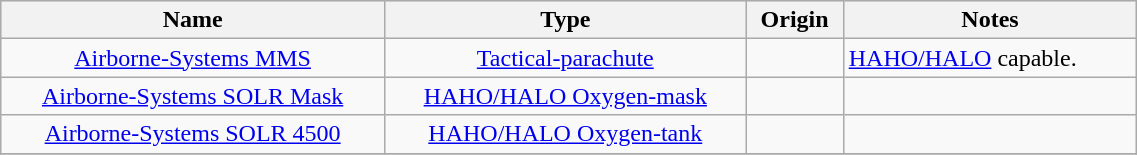<table class="wikitable" width="60%" align=center style="font-size:100%; text-align:center;">
<tr style="background: #e3e3e3"|>
<th>Name</th>
<th>Type</th>
<th>Origin</th>
<th>Notes</th>
</tr>
<tr>
<td><a href='#'>Airborne-Systems MMS</a></td>
<td><a href='#'>Tactical-parachute</a></td>
<td></td>
<td style="text-align:left;"><a href='#'>HAHO/HALO</a> capable.</td>
</tr>
<tr>
<td><a href='#'>Airborne-Systems SOLR Mask</a></td>
<td><a href='#'>HAHO/HALO Oxygen-mask</a></td>
<td></td>
<td></td>
</tr>
<tr>
<td><a href='#'>Airborne-Systems SOLR 4500</a></td>
<td><a href='#'>HAHO/HALO Oxygen-tank</a></td>
<td></td>
<td></td>
</tr>
<tr>
</tr>
</table>
